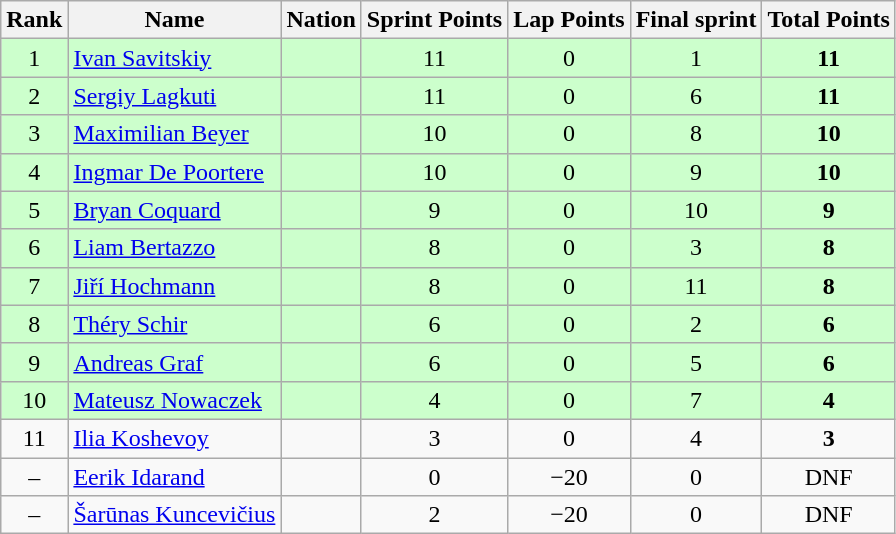<table class="wikitable sortable" style="text-align:center">
<tr>
<th>Rank</th>
<th>Name</th>
<th>Nation</th>
<th>Sprint Points</th>
<th>Lap Points</th>
<th>Final sprint</th>
<th>Total Points</th>
</tr>
<tr bgcolor=ccffcc>
<td>1</td>
<td align=left><a href='#'>Ivan Savitskiy</a></td>
<td align=left></td>
<td>11</td>
<td>0</td>
<td>1</td>
<td><strong>11</strong></td>
</tr>
<tr bgcolor=ccffcc>
<td>2</td>
<td align=left><a href='#'>Sergiy Lagkuti</a></td>
<td align=left></td>
<td>11</td>
<td>0</td>
<td>6</td>
<td><strong>11</strong></td>
</tr>
<tr bgcolor=ccffcc>
<td>3</td>
<td align=left><a href='#'>Maximilian Beyer</a></td>
<td align=left></td>
<td>10</td>
<td>0</td>
<td>8</td>
<td><strong>10</strong></td>
</tr>
<tr bgcolor=ccffcc>
<td>4</td>
<td align=left><a href='#'>Ingmar De Poortere</a></td>
<td align=left></td>
<td>10</td>
<td>0</td>
<td>9</td>
<td><strong>10</strong></td>
</tr>
<tr bgcolor=ccffcc>
<td>5</td>
<td align=left><a href='#'>Bryan Coquard</a></td>
<td align=left></td>
<td>9</td>
<td>0</td>
<td>10</td>
<td><strong>9</strong></td>
</tr>
<tr bgcolor=ccffcc>
<td>6</td>
<td align=left><a href='#'>Liam Bertazzo</a></td>
<td align=left></td>
<td>8</td>
<td>0</td>
<td>3</td>
<td><strong>8</strong></td>
</tr>
<tr bgcolor=ccffcc>
<td>7</td>
<td align=left><a href='#'>Jiří Hochmann</a></td>
<td align=left></td>
<td>8</td>
<td>0</td>
<td>11</td>
<td><strong>8</strong></td>
</tr>
<tr bgcolor=ccffcc>
<td>8</td>
<td align=left><a href='#'>Théry Schir</a></td>
<td align=left></td>
<td>6</td>
<td>0</td>
<td>2</td>
<td><strong>6</strong></td>
</tr>
<tr bgcolor=ccffcc>
<td>9</td>
<td align=left><a href='#'>Andreas Graf</a></td>
<td align=left></td>
<td>6</td>
<td>0</td>
<td>5</td>
<td><strong>6</strong></td>
</tr>
<tr bgcolor=ccffcc>
<td>10</td>
<td align=left><a href='#'>Mateusz Nowaczek</a></td>
<td align=left></td>
<td>4</td>
<td>0</td>
<td>7</td>
<td><strong>4</strong></td>
</tr>
<tr>
<td>11</td>
<td align=left><a href='#'>Ilia Koshevoy</a></td>
<td align=left></td>
<td>3</td>
<td>0</td>
<td>4</td>
<td><strong>3</strong></td>
</tr>
<tr>
<td>–</td>
<td align=left><a href='#'>Eerik Idarand</a></td>
<td align=left></td>
<td>0</td>
<td>−20</td>
<td>0</td>
<td>DNF</td>
</tr>
<tr>
<td>–</td>
<td align=left><a href='#'>Šarūnas Kuncevičius</a></td>
<td align=left></td>
<td>2</td>
<td>−20</td>
<td>0</td>
<td>DNF</td>
</tr>
</table>
